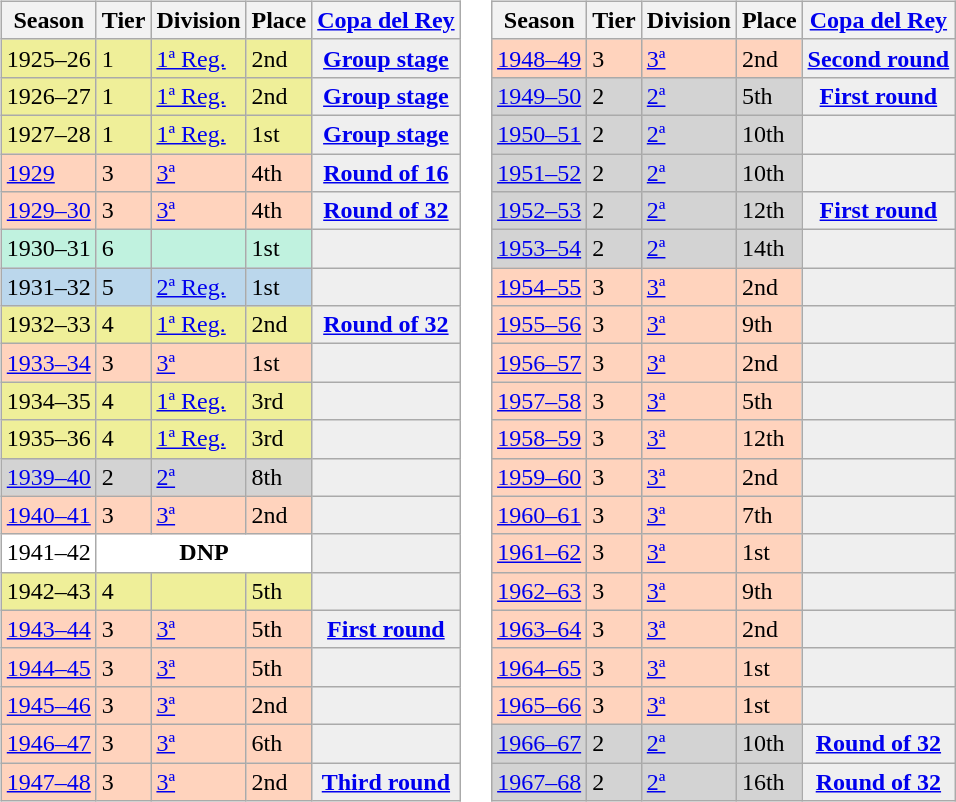<table>
<tr>
<td valign="top" width=0%><br><table class="wikitable">
<tr style="background:#f0f6fa;">
<th>Season</th>
<th>Tier</th>
<th>Division</th>
<th>Place</th>
<th><a href='#'>Copa del Rey</a></th>
</tr>
<tr>
<td style="background:#EFEF99;">1925–26</td>
<td style="background:#EFEF99;">1</td>
<td style="background:#EFEF99;"><a href='#'>1ª Reg.</a></td>
<td style="background:#EFEF99;">2nd</td>
<th style="background:#efefef;"><a href='#'>Group stage</a></th>
</tr>
<tr>
<td style="background:#EFEF99;">1926–27</td>
<td style="background:#EFEF99;">1</td>
<td style="background:#EFEF99;"><a href='#'>1ª Reg.</a></td>
<td style="background:#EFEF99;">2nd</td>
<th style="background:#efefef;"><a href='#'>Group stage</a></th>
</tr>
<tr>
<td style="background:#EFEF99;">1927–28</td>
<td style="background:#EFEF99;">1</td>
<td style="background:#EFEF99;"><a href='#'>1ª Reg.</a></td>
<td style="background:#EFEF99;">1st</td>
<th style="background:#efefef;"><a href='#'>Group stage</a></th>
</tr>
<tr>
<td style="background:#FFD3BD;"><a href='#'>1929</a></td>
<td style="background:#FFD3BD;">3</td>
<td style="background:#FFD3BD;"><a href='#'>3ª</a></td>
<td style="background:#FFD3BD;">4th</td>
<th style="background:#efefef;"><a href='#'>Round of 16</a></th>
</tr>
<tr>
<td style="background:#FFD3BD;"><a href='#'>1929–30</a></td>
<td style="background:#FFD3BD;">3</td>
<td style="background:#FFD3BD;"><a href='#'>3ª</a></td>
<td style="background:#FFD3BD;">4th</td>
<th style="background:#efefef;"><a href='#'>Round of 32</a></th>
</tr>
<tr>
<td style="background:#C0F2DF;">1930–31</td>
<td style="background:#C0F2DF;">6</td>
<td style="background:#C0F2DF;"></td>
<td style="background:#C0F2DF;">1st</td>
<th style="background:#efefef;"></th>
</tr>
<tr>
<td style="background:#BBD7EC;">1931–32</td>
<td style="background:#BBD7EC;">5</td>
<td style="background:#BBD7EC;"><a href='#'>2ª Reg.</a></td>
<td style="background:#BBD7EC;">1st</td>
<th style="background:#efefef;"></th>
</tr>
<tr>
<td style="background:#EFEF99;">1932–33</td>
<td style="background:#EFEF99;">4</td>
<td style="background:#EFEF99;"><a href='#'>1ª Reg.</a></td>
<td style="background:#EFEF99;">2nd</td>
<th style="background:#efefef;"><a href='#'>Round of 32</a></th>
</tr>
<tr>
<td style="background:#FFD3BD;"><a href='#'>1933–34</a></td>
<td style="background:#FFD3BD;">3</td>
<td style="background:#FFD3BD;"><a href='#'>3ª</a></td>
<td style="background:#FFD3BD;">1st</td>
<th style="background:#efefef;"></th>
</tr>
<tr>
<td style="background:#EFEF99;">1934–35</td>
<td style="background:#EFEF99;">4</td>
<td style="background:#EFEF99;"><a href='#'>1ª Reg.</a></td>
<td style="background:#EFEF99;">3rd</td>
<th style="background:#efefef;"></th>
</tr>
<tr>
<td style="background:#EFEF99;">1935–36</td>
<td style="background:#EFEF99;">4</td>
<td style="background:#EFEF99;"><a href='#'>1ª Reg.</a></td>
<td style="background:#EFEF99;">3rd</td>
<th style="background:#efefef;"></th>
</tr>
<tr>
<td style="background:#D3D3D3;"><a href='#'>1939–40</a></td>
<td style="background:#D3D3D3;">2</td>
<td style="background:#D3D3D3;"><a href='#'>2ª</a></td>
<td style="background:#D3D3D3;">8th</td>
<th style="background:#efefef;"></th>
</tr>
<tr>
<td style="background:#FFD3BD;"><a href='#'>1940–41</a></td>
<td style="background:#FFD3BD;">3</td>
<td style="background:#FFD3BD;"><a href='#'>3ª</a></td>
<td style="background:#FFD3BD;">2nd</td>
<td style="background:#efefef;"></td>
</tr>
<tr>
<td style="background:#FFFFFF;">1941–42</td>
<th style="background:#FFFFFF;" colspan="3">DNP</th>
<th style="background:#efefef;"></th>
</tr>
<tr>
<td style="background:#EFEF99;">1942–43</td>
<td style="background:#EFEF99;">4</td>
<td style="background:#EFEF99;"></td>
<td style="background:#EFEF99;">5th</td>
<th style="background:#efefef;"></th>
</tr>
<tr>
<td style="background:#FFD3BD;"><a href='#'>1943–44</a></td>
<td style="background:#FFD3BD;">3</td>
<td style="background:#FFD3BD;"><a href='#'>3ª</a></td>
<td style="background:#FFD3BD;">5th</td>
<th style="background:#efefef;"><a href='#'>First round</a></th>
</tr>
<tr>
<td style="background:#FFD3BD;"><a href='#'>1944–45</a></td>
<td style="background:#FFD3BD;">3</td>
<td style="background:#FFD3BD;"><a href='#'>3ª</a></td>
<td style="background:#FFD3BD;">5th</td>
<th style="background:#efefef;"></th>
</tr>
<tr>
<td style="background:#FFD3BD;"><a href='#'>1945–46</a></td>
<td style="background:#FFD3BD;">3</td>
<td style="background:#FFD3BD;"><a href='#'>3ª</a></td>
<td style="background:#FFD3BD;">2nd</td>
<th style="background:#efefef;"></th>
</tr>
<tr>
<td style="background:#FFD3BD;"><a href='#'>1946–47</a></td>
<td style="background:#FFD3BD;">3</td>
<td style="background:#FFD3BD;"><a href='#'>3ª</a></td>
<td style="background:#FFD3BD;">6th</td>
<td style="background:#efefef;"></td>
</tr>
<tr>
<td style="background:#FFD3BD;"><a href='#'>1947–48</a></td>
<td style="background:#FFD3BD;">3</td>
<td style="background:#FFD3BD;"><a href='#'>3ª</a></td>
<td style="background:#FFD3BD;">2nd</td>
<th style="background:#efefef;"><a href='#'>Third round</a></th>
</tr>
</table>
</td>
<td valign="top" width=0%><br><table class="wikitable">
<tr style="background:#f0f6fa;">
<th>Season</th>
<th>Tier</th>
<th>Division</th>
<th>Place</th>
<th><a href='#'>Copa del Rey</a></th>
</tr>
<tr>
<td style="background:#FFD3BD;"><a href='#'>1948–49</a></td>
<td style="background:#FFD3BD;">3</td>
<td style="background:#FFD3BD;"><a href='#'>3ª</a></td>
<td style="background:#FFD3BD;">2nd</td>
<th style="background:#efefef;"><a href='#'>Second round</a></th>
</tr>
<tr>
<td style="background:#D3D3D3;"><a href='#'>1949–50</a></td>
<td style="background:#D3D3D3;">2</td>
<td style="background:#D3D3D3;"><a href='#'>2ª</a></td>
<td style="background:#D3D3D3;">5th</td>
<th style="background:#efefef;"><a href='#'>First round</a></th>
</tr>
<tr>
<td style="background:#D3D3D3;"><a href='#'>1950–51</a></td>
<td style="background:#D3D3D3;">2</td>
<td style="background:#D3D3D3;"><a href='#'>2ª</a></td>
<td style="background:#D3D3D3;">10th</td>
<th style="background:#efefef;"></th>
</tr>
<tr>
<td style="background:#D3D3D3;"><a href='#'>1951–52</a></td>
<td style="background:#D3D3D3;">2</td>
<td style="background:#D3D3D3;"><a href='#'>2ª</a></td>
<td style="background:#D3D3D3;">10th</td>
<th style="background:#efefef;"></th>
</tr>
<tr>
<td style="background:#D3D3D3;"><a href='#'>1952–53</a></td>
<td style="background:#D3D3D3;">2</td>
<td style="background:#D3D3D3;"><a href='#'>2ª</a></td>
<td style="background:#D3D3D3;">12th</td>
<th style="background:#efefef;"><a href='#'>First round</a></th>
</tr>
<tr>
<td style="background:#D3D3D3;"><a href='#'>1953–54</a></td>
<td style="background:#D3D3D3;">2</td>
<td style="background:#D3D3D3;"><a href='#'>2ª</a></td>
<td style="background:#D3D3D3;">14th</td>
<td style="background:#efefef;"></td>
</tr>
<tr>
<td style="background:#FFD3BD;"><a href='#'>1954–55</a></td>
<td style="background:#FFD3BD;">3</td>
<td style="background:#FFD3BD;"><a href='#'>3ª</a></td>
<td style="background:#FFD3BD;">2nd</td>
<td style="background:#efefef;"></td>
</tr>
<tr>
<td style="background:#FFD3BD;"><a href='#'>1955–56</a></td>
<td style="background:#FFD3BD;">3</td>
<td style="background:#FFD3BD;"><a href='#'>3ª</a></td>
<td style="background:#FFD3BD;">9th</td>
<th style="background:#efefef;"></th>
</tr>
<tr>
<td style="background:#FFD3BD;"><a href='#'>1956–57</a></td>
<td style="background:#FFD3BD;">3</td>
<td style="background:#FFD3BD;"><a href='#'>3ª</a></td>
<td style="background:#FFD3BD;">2nd</td>
<th style="background:#efefef;"></th>
</tr>
<tr>
<td style="background:#FFD3BD;"><a href='#'>1957–58</a></td>
<td style="background:#FFD3BD;">3</td>
<td style="background:#FFD3BD;"><a href='#'>3ª</a></td>
<td style="background:#FFD3BD;">5th</td>
<th style="background:#efefef;"></th>
</tr>
<tr>
<td style="background:#FFD3BD;"><a href='#'>1958–59</a></td>
<td style="background:#FFD3BD;">3</td>
<td style="background:#FFD3BD;"><a href='#'>3ª</a></td>
<td style="background:#FFD3BD;">12th</td>
<td style="background:#efefef;"></td>
</tr>
<tr>
<td style="background:#FFD3BD;"><a href='#'>1959–60</a></td>
<td style="background:#FFD3BD;">3</td>
<td style="background:#FFD3BD;"><a href='#'>3ª</a></td>
<td style="background:#FFD3BD;">2nd</td>
<td style="background:#efefef;"></td>
</tr>
<tr>
<td style="background:#FFD3BD;"><a href='#'>1960–61</a></td>
<td style="background:#FFD3BD;">3</td>
<td style="background:#FFD3BD;"><a href='#'>3ª</a></td>
<td style="background:#FFD3BD;">7th</td>
<td style="background:#efefef;"></td>
</tr>
<tr>
<td style="background:#FFD3BD;"><a href='#'>1961–62</a></td>
<td style="background:#FFD3BD;">3</td>
<td style="background:#FFD3BD;"><a href='#'>3ª</a></td>
<td style="background:#FFD3BD;">1st</td>
<th style="background:#efefef;"></th>
</tr>
<tr>
<td style="background:#FFD3BD;"><a href='#'>1962–63</a></td>
<td style="background:#FFD3BD;">3</td>
<td style="background:#FFD3BD;"><a href='#'>3ª</a></td>
<td style="background:#FFD3BD;">9th</td>
<th style="background:#efefef;"></th>
</tr>
<tr>
<td style="background:#FFD3BD;"><a href='#'>1963–64</a></td>
<td style="background:#FFD3BD;">3</td>
<td style="background:#FFD3BD;"><a href='#'>3ª</a></td>
<td style="background:#FFD3BD;">2nd</td>
<th style="background:#efefef;"></th>
</tr>
<tr>
<td style="background:#FFD3BD;"><a href='#'>1964–65</a></td>
<td style="background:#FFD3BD;">3</td>
<td style="background:#FFD3BD;"><a href='#'>3ª</a></td>
<td style="background:#FFD3BD;">1st</td>
<td style="background:#efefef;"></td>
</tr>
<tr>
<td style="background:#FFD3BD;"><a href='#'>1965–66</a></td>
<td style="background:#FFD3BD;">3</td>
<td style="background:#FFD3BD;"><a href='#'>3ª</a></td>
<td style="background:#FFD3BD;">1st</td>
<td style="background:#efefef;"></td>
</tr>
<tr>
<td style="background:#D3D3D3;"><a href='#'>1966–67</a></td>
<td style="background:#D3D3D3;">2</td>
<td style="background:#D3D3D3;"><a href='#'>2ª</a></td>
<td style="background:#D3D3D3;">10th</td>
<th style="background:#efefef;"><a href='#'>Round of 32</a></th>
</tr>
<tr>
<td style="background:#D3D3D3;"><a href='#'>1967–68</a></td>
<td style="background:#D3D3D3;">2</td>
<td style="background:#D3D3D3;"><a href='#'>2ª</a></td>
<td style="background:#D3D3D3;">16th</td>
<th style="background:#efefef;"><a href='#'>Round of 32</a></th>
</tr>
</table>
</td>
</tr>
</table>
